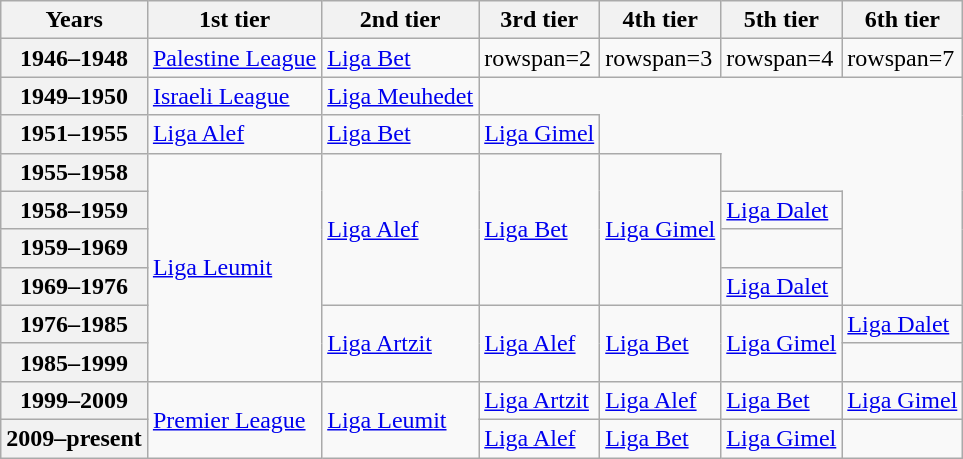<table class=wikitable>
<tr>
<th>Years</th>
<th>1st tier</th>
<th>2nd tier</th>
<th>3rd tier</th>
<th>4th tier</th>
<th>5th tier</th>
<th>6th tier</th>
</tr>
<tr>
<th>1946–1948</th>
<td><a href='#'>Palestine League</a></td>
<td><a href='#'>Liga Bet</a></td>
<td>rowspan=2 </td>
<td>rowspan=3 </td>
<td>rowspan=4 </td>
<td>rowspan=7 </td>
</tr>
<tr>
<th>1949–1950</th>
<td><a href='#'>Israeli League</a></td>
<td><a href='#'>Liga Meuhedet</a></td>
</tr>
<tr>
<th>1951–1955</th>
<td><a href='#'>Liga Alef</a></td>
<td><a href='#'>Liga Bet</a></td>
<td><a href='#'>Liga Gimel</a></td>
</tr>
<tr>
<th>1955–1958</th>
<td rowspan=6><a href='#'>Liga Leumit</a></td>
<td rowspan=4><a href='#'>Liga Alef</a></td>
<td rowspan=4><a href='#'>Liga Bet</a></td>
<td rowspan=4><a href='#'>Liga Gimel</a></td>
</tr>
<tr>
<th>1958–1959</th>
<td><a href='#'>Liga Dalet</a></td>
</tr>
<tr>
<th>1959–1969</th>
<td></td>
</tr>
<tr>
<th>1969–1976</th>
<td><a href='#'>Liga Dalet</a></td>
</tr>
<tr>
<th>1976–1985</th>
<td rowspan=2><a href='#'>Liga Artzit</a></td>
<td rowspan=2><a href='#'>Liga Alef</a></td>
<td rowspan=2><a href='#'>Liga Bet</a></td>
<td rowspan=2><a href='#'>Liga Gimel</a></td>
<td><a href='#'>Liga Dalet</a></td>
</tr>
<tr>
<th>1985–1999</th>
<td></td>
</tr>
<tr>
<th>1999–2009</th>
<td rowspan=2><a href='#'>Premier League</a></td>
<td rowspan=2><a href='#'>Liga Leumit</a></td>
<td><a href='#'>Liga Artzit</a></td>
<td><a href='#'>Liga Alef</a></td>
<td><a href='#'>Liga Bet</a></td>
<td><a href='#'>Liga Gimel</a></td>
</tr>
<tr>
<th>2009–present</th>
<td><a href='#'>Liga Alef</a></td>
<td><a href='#'>Liga Bet</a></td>
<td><a href='#'>Liga Gimel</a></td>
<td></td>
</tr>
</table>
